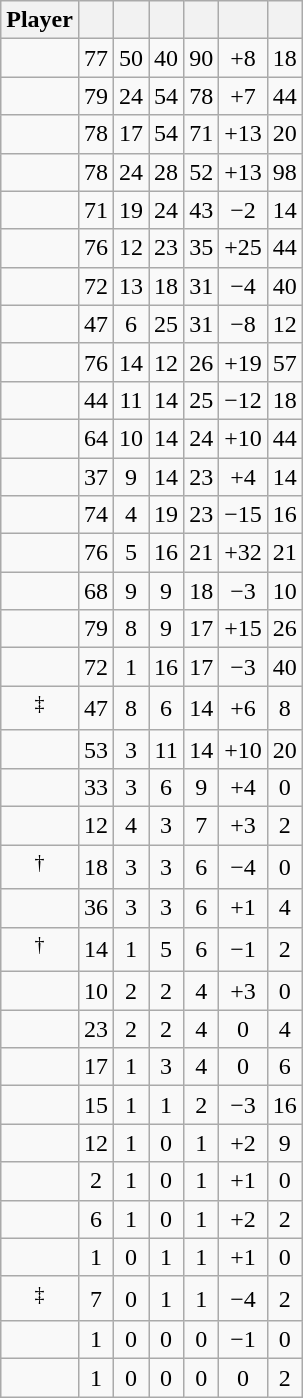<table class="wikitable sortable" style="text-align:center;">
<tr>
<th>Player</th>
<th></th>
<th></th>
<th></th>
<th></th>
<th data-sort-type="number"></th>
<th></th>
</tr>
<tr>
<td></td>
<td>77</td>
<td>50</td>
<td>40</td>
<td>90</td>
<td>+8</td>
<td>18</td>
</tr>
<tr>
<td></td>
<td>79</td>
<td>24</td>
<td>54</td>
<td>78</td>
<td>+7</td>
<td>44</td>
</tr>
<tr>
<td></td>
<td>78</td>
<td>17</td>
<td>54</td>
<td>71</td>
<td>+13</td>
<td>20</td>
</tr>
<tr>
<td></td>
<td>78</td>
<td>24</td>
<td>28</td>
<td>52</td>
<td>+13</td>
<td>98</td>
</tr>
<tr>
<td></td>
<td>71</td>
<td>19</td>
<td>24</td>
<td>43</td>
<td>−2</td>
<td>14</td>
</tr>
<tr>
<td></td>
<td>76</td>
<td>12</td>
<td>23</td>
<td>35</td>
<td>+25</td>
<td>44</td>
</tr>
<tr>
<td></td>
<td>72</td>
<td>13</td>
<td>18</td>
<td>31</td>
<td>−4</td>
<td>40</td>
</tr>
<tr>
<td></td>
<td>47</td>
<td>6</td>
<td>25</td>
<td>31</td>
<td>−8</td>
<td>12</td>
</tr>
<tr>
<td></td>
<td>76</td>
<td>14</td>
<td>12</td>
<td>26</td>
<td>+19</td>
<td>57</td>
</tr>
<tr>
<td></td>
<td>44</td>
<td>11</td>
<td>14</td>
<td>25</td>
<td>−12</td>
<td>18</td>
</tr>
<tr>
<td></td>
<td>64</td>
<td>10</td>
<td>14</td>
<td>24</td>
<td>+10</td>
<td>44</td>
</tr>
<tr>
<td></td>
<td>37</td>
<td>9</td>
<td>14</td>
<td>23</td>
<td>+4</td>
<td>14</td>
</tr>
<tr>
<td></td>
<td>74</td>
<td>4</td>
<td>19</td>
<td>23</td>
<td>−15</td>
<td>16</td>
</tr>
<tr>
<td></td>
<td>76</td>
<td>5</td>
<td>16</td>
<td>21</td>
<td>+32</td>
<td>21</td>
</tr>
<tr>
<td></td>
<td>68</td>
<td>9</td>
<td>9</td>
<td>18</td>
<td>−3</td>
<td>10</td>
</tr>
<tr>
<td></td>
<td>79</td>
<td>8</td>
<td>9</td>
<td>17</td>
<td>+15</td>
<td>26</td>
</tr>
<tr>
<td></td>
<td>72</td>
<td>1</td>
<td>16</td>
<td>17</td>
<td>−3</td>
<td>40</td>
</tr>
<tr>
<td><sup>‡</sup></td>
<td>47</td>
<td>8</td>
<td>6</td>
<td>14</td>
<td>+6</td>
<td>8</td>
</tr>
<tr>
<td></td>
<td>53</td>
<td>3</td>
<td>11</td>
<td>14</td>
<td>+10</td>
<td>20</td>
</tr>
<tr>
<td></td>
<td>33</td>
<td>3</td>
<td>6</td>
<td>9</td>
<td>+4</td>
<td>0</td>
</tr>
<tr>
<td></td>
<td>12</td>
<td>4</td>
<td>3</td>
<td>7</td>
<td>+3</td>
<td>2</td>
</tr>
<tr>
<td><sup>†</sup></td>
<td>18</td>
<td>3</td>
<td>3</td>
<td>6</td>
<td>−4</td>
<td>0</td>
</tr>
<tr>
<td></td>
<td>36</td>
<td>3</td>
<td>3</td>
<td>6</td>
<td>+1</td>
<td>4</td>
</tr>
<tr>
<td><sup>†</sup></td>
<td>14</td>
<td>1</td>
<td>5</td>
<td>6</td>
<td>−1</td>
<td>2</td>
</tr>
<tr>
<td></td>
<td>10</td>
<td>2</td>
<td>2</td>
<td>4</td>
<td>+3</td>
<td>0</td>
</tr>
<tr>
<td></td>
<td>23</td>
<td>2</td>
<td>2</td>
<td>4</td>
<td>0</td>
<td>4</td>
</tr>
<tr>
<td></td>
<td>17</td>
<td>1</td>
<td>3</td>
<td>4</td>
<td>0</td>
<td>6</td>
</tr>
<tr>
<td></td>
<td>15</td>
<td>1</td>
<td>1</td>
<td>2</td>
<td>−3</td>
<td>16</td>
</tr>
<tr>
<td></td>
<td>12</td>
<td>1</td>
<td>0</td>
<td>1</td>
<td>+2</td>
<td>9</td>
</tr>
<tr>
<td></td>
<td>2</td>
<td>1</td>
<td>0</td>
<td>1</td>
<td>+1</td>
<td>0</td>
</tr>
<tr>
<td></td>
<td>6</td>
<td>1</td>
<td>0</td>
<td>1</td>
<td>+2</td>
<td>2</td>
</tr>
<tr>
<td></td>
<td>1</td>
<td>0</td>
<td>1</td>
<td>1</td>
<td>+1</td>
<td>0</td>
</tr>
<tr>
<td><sup>‡</sup></td>
<td>7</td>
<td>0</td>
<td>1</td>
<td>1</td>
<td>−4</td>
<td>2</td>
</tr>
<tr>
<td></td>
<td>1</td>
<td>0</td>
<td>0</td>
<td>0</td>
<td>−1</td>
<td>0</td>
</tr>
<tr>
<td></td>
<td>1</td>
<td>0</td>
<td>0</td>
<td>0</td>
<td>0</td>
<td>2</td>
</tr>
</table>
